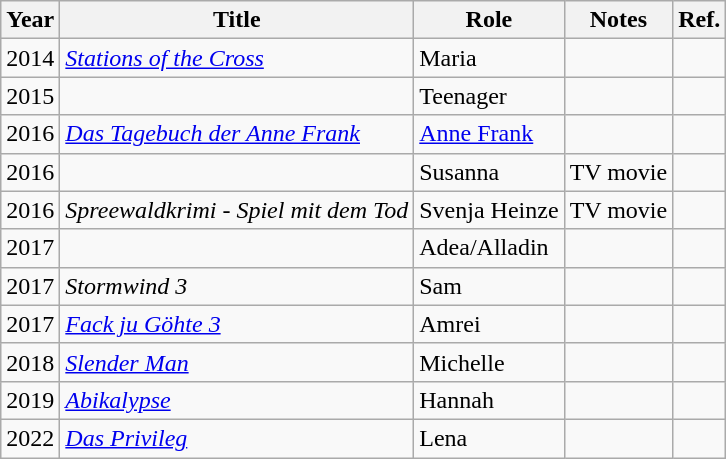<table class="wikitable">
<tr>
<th>Year</th>
<th>Title</th>
<th>Role</th>
<th>Notes</th>
<th>Ref.</th>
</tr>
<tr>
<td>2014</td>
<td><em><a href='#'>Stations of the Cross</a></em></td>
<td>Maria</td>
<td></td>
<td></td>
</tr>
<tr>
<td>2015</td>
<td><em></em></td>
<td>Teenager</td>
<td></td>
<td></td>
</tr>
<tr>
<td>2016</td>
<td><em><a href='#'>Das Tagebuch der Anne Frank</a></em></td>
<td><a href='#'>Anne Frank</a></td>
<td></td>
<td></td>
</tr>
<tr>
<td>2016</td>
<td><em></em></td>
<td>Susanna</td>
<td>TV movie</td>
<td></td>
</tr>
<tr>
<td>2016</td>
<td><em>Spreewaldkrimi - Spiel mit dem Tod</em></td>
<td>Svenja Heinze</td>
<td>TV movie</td>
<td></td>
</tr>
<tr>
<td>2017</td>
<td><em></em></td>
<td>Adea/Alladin</td>
<td></td>
<td></td>
</tr>
<tr>
<td>2017</td>
<td><em>Stormwind 3</em></td>
<td>Sam</td>
<td></td>
<td></td>
</tr>
<tr>
<td>2017</td>
<td><em><a href='#'>Fack ju Göhte 3</a></em></td>
<td>Amrei</td>
<td></td>
<td></td>
</tr>
<tr>
<td>2018</td>
<td><em><a href='#'>Slender Man</a></em></td>
<td>Michelle</td>
<td></td>
<td></td>
</tr>
<tr>
<td>2019</td>
<td><em><a href='#'>Abikalypse</a></em></td>
<td>Hannah</td>
<td></td>
<td></td>
</tr>
<tr>
<td>2022</td>
<td><em><a href='#'>Das Privileg</a></em></td>
<td>Lena</td>
<td></td>
<td></td>
</tr>
</table>
